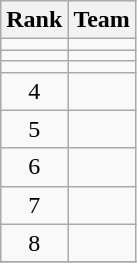<table class="wikitable">
<tr>
<th>Rank</th>
<th>Team</th>
</tr>
<tr>
<td align=center></td>
<td></td>
</tr>
<tr>
<td align=center></td>
<td></td>
</tr>
<tr>
<td align=center></td>
<td></td>
</tr>
<tr>
<td align=center>4</td>
<td></td>
</tr>
<tr>
<td align=center>5</td>
<td></td>
</tr>
<tr>
<td align=center>6</td>
<td></td>
</tr>
<tr>
<td align=center>7</td>
<td></td>
</tr>
<tr>
<td align=center>8</td>
<td></td>
</tr>
<tr>
</tr>
</table>
